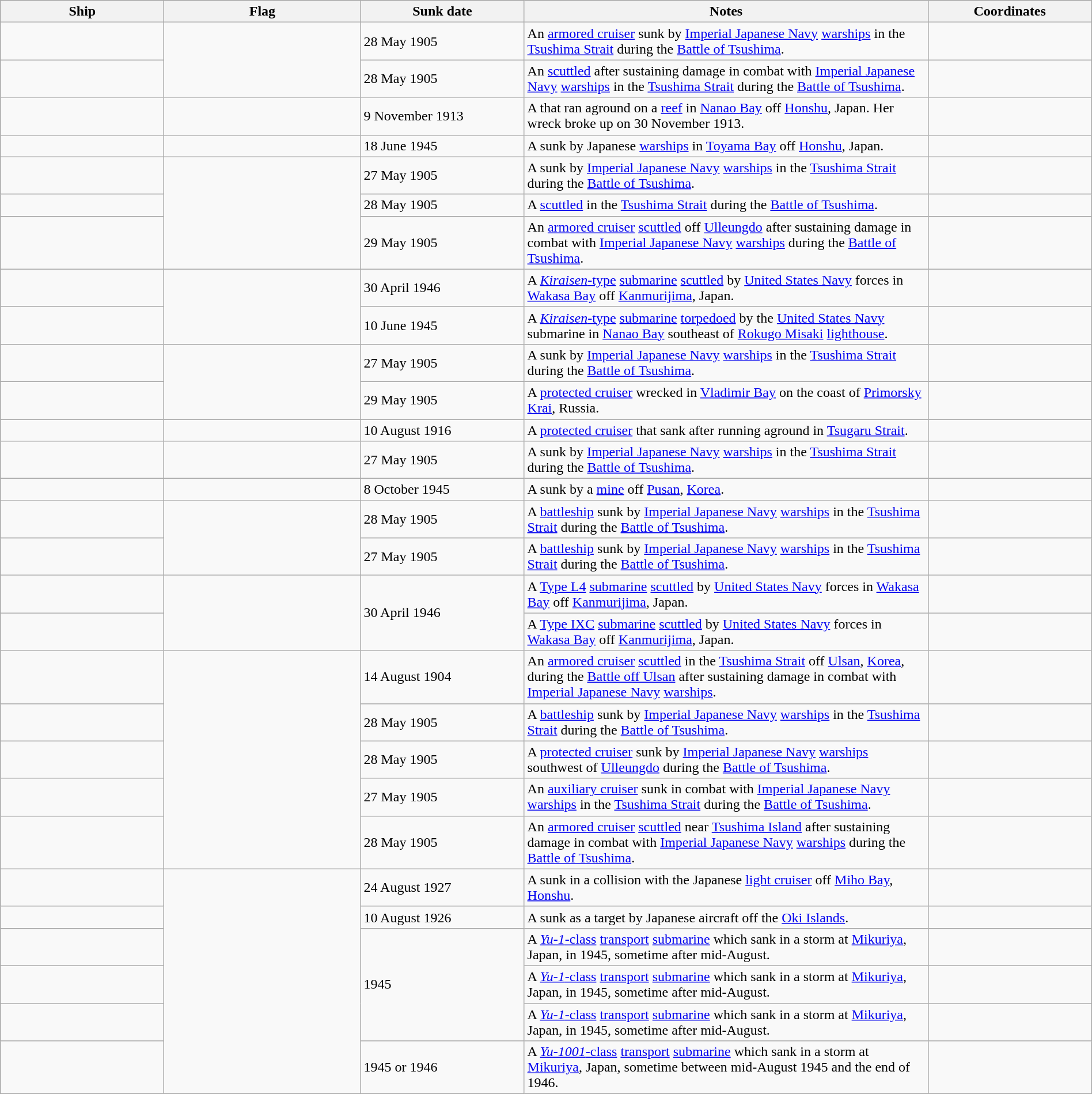<table class="wikitable sortable" style="width:100%" |>
<tr>
<th width="15%">Ship</th>
<th width="18%">Flag</th>
<th width="15%" align="right">Sunk date</th>
<th width="37%">Notes</th>
<th width="15%">Coordinates</th>
</tr>
<tr>
<td scope="row" data-sort-value="Admiral Nakhimov"></td>
<td rowspan="2"></td>
<td>28 May 1905</td>
<td>An <a href='#'>armored cruiser</a> sunk by <a href='#'>Imperial Japanese Navy</a> <a href='#'>warships</a> in the <a href='#'>Tsushima Strait</a> during the <a href='#'>Battle of Tsushima</a>.</td>
<td></td>
</tr>
<tr>
<td scope="row" data-sort-value="Admiral Ushakov"></td>
<td>28 May 1905</td>
<td>An  <a href='#'>scuttled</a> after sustaining damage in combat with <a href='#'>Imperial Japanese Navy</a> <a href='#'>warships</a> in the <a href='#'>Tsushima Strait</a> during the <a href='#'>Battle of Tsushima</a>.</td>
<td></td>
</tr>
<tr>
<td scope="row" data-sort-value="Asatsuyu"></td>
<td></td>
<td>9 November 1913</td>
<td>A  that ran aground on a <a href='#'>reef</a> in <a href='#'>Nanao Bay</a> off <a href='#'>Honshu</a>, Japan. Her wreck broke up on 30 November 1913.</td>
<td></td>
</tr>
<tr>
<td scope="row" data-sort-value="Bonefish"></td>
<td></td>
<td>18 June 1945</td>
<td>A  sunk by Japanese <a href='#'>warships</a> in <a href='#'>Toyama Bay</a> off <a href='#'>Honshu</a>, Japan.</td>
<td></td>
</tr>
<tr>
<td scope="row" data-sort-value="Borodino"></td>
<td rowspan="3"></td>
<td>27 May 1905</td>
<td>A  sunk by <a href='#'>Imperial Japanese Navy</a> <a href='#'>warships</a> in the <a href='#'>Tsushima Strait</a> during the <a href='#'>Battle of Tsushima</a>.</td>
<td></td>
</tr>
<tr>
<td scope="row" data-sort-value="Buinyi"></td>
<td>28 May 1905</td>
<td>A  <a href='#'>scuttled</a> in the <a href='#'>Tsushima Strait</a> during the <a href='#'>Battle of Tsushima</a>.</td>
<td></td>
</tr>
<tr>
<td scope="row" data-sort-value="Dmitrii Donskoi"></td>
<td>29 May 1905</td>
<td>An <a href='#'>armored cruiser</a> <a href='#'>scuttled</a>  off <a href='#'>Ulleungdo</a> after sustaining damage in combat with <a href='#'>Imperial Japanese Navy</a> <a href='#'>warships</a> during the <a href='#'>Battle of Tsushima</a>.</td>
<td></td>
</tr>
<tr>
<td scope="row" data-sort-value="I-121"></td>
<td rowspan="2"></td>
<td>30 April 1946</td>
<td>A <a href='#'><em>Kiraisen</em>-type</a> <a href='#'>submarine</a> <a href='#'>scuttled</a> by <a href='#'>United States Navy</a> forces in <a href='#'>Wakasa Bay</a> off <a href='#'>Kanmurijima</a>, Japan.</td>
<td></td>
</tr>
<tr>
<td scope="row" data-sort-value="I-122"></td>
<td>10 June 1945</td>
<td>A <a href='#'><em>Kiraisen</em>-type</a> <a href='#'>submarine</a> <a href='#'>torpedoed</a> by the <a href='#'>United States Navy</a> submarine  in <a href='#'>Nanao Bay</a>  southeast of <a href='#'>Rokugo Misaki</a> <a href='#'>lighthouse</a>.</td>
<td></td>
</tr>
<tr>
<td scope="row" data-sort-value="Imperator Aleksandr III"></td>
<td rowspan="2"></td>
<td>27 May 1905</td>
<td>A  sunk by <a href='#'>Imperial Japanese Navy</a> <a href='#'>warships</a> in the <a href='#'>Tsushima Strait</a> during the <a href='#'>Battle of Tsushima</a>.</td>
<td></td>
</tr>
<tr>
<td scope="row" data-sort-value="Izumrud"></td>
<td>29 May 1905</td>
<td>A  <a href='#'>protected cruiser</a> wrecked in <a href='#'>Vladimir Bay</a> on the coast of <a href='#'>Primorsky Krai</a>, Russia.</td>
<td></td>
</tr>
<tr>
<td scope="row" data-sort-value="Kasagi"></td>
<td></td>
<td>10 August 1916</td>
<td>A  <a href='#'>protected cruiser</a> that sank after running aground in <a href='#'>Tsugaru Strait</a>.</td>
<td></td>
</tr>
<tr>
<td scope="row" data-sort-value="Knyaz Suvorov"></td>
<td></td>
<td>27 May 1905</td>
<td>A  sunk by <a href='#'>Imperial Japanese Navy</a> <a href='#'>warships</a> in the <a href='#'>Tsushima Strait</a> during the <a href='#'>Battle of Tsushima</a>.</td>
<td></td>
</tr>
<tr>
<td scope="row" data-sort-value="Kuri"></td>
<td></td>
<td>8 October 1945</td>
<td>A  sunk by a <a href='#'>mine</a> off <a href='#'>Pusan</a>, <a href='#'>Korea</a>.</td>
<td></td>
</tr>
<tr>
<td scope="row" data-sort-value="Navarin"></td>
<td rowspan="2"></td>
<td>28 May 1905</td>
<td>A <a href='#'>battleship</a> sunk by <a href='#'>Imperial Japanese Navy</a> <a href='#'>warships</a> in the <a href='#'>Tsushima Strait</a> during the <a href='#'>Battle of Tsushima</a>.</td>
<td></td>
</tr>
<tr>
<td scope="row" data-sort-value="Oslyabya"></td>
<td>27 May 1905</td>
<td>A <a href='#'>battleship</a> sunk by <a href='#'>Imperial Japanese Navy</a> <a href='#'>warships</a> in the <a href='#'>Tsushima Strait</a> during the <a href='#'>Battle of Tsushima</a>.</td>
<td></td>
</tr>
<tr>
<td scope="row" data-sort-value="Ro-68"></td>
<td rowspan="2"></td>
<td rowspan="2">30 April 1946</td>
<td>A <a href='#'>Type L4</a> <a href='#'>submarine</a> <a href='#'>scuttled</a> by <a href='#'>United States Navy</a> forces in <a href='#'>Wakasa Bay</a> off <a href='#'>Kanmurijima</a>, Japan.</td>
<td></td>
</tr>
<tr>
<td scope="row" data-sort-value="Ro-500"></td>
<td>A <a href='#'>Type IXC</a> <a href='#'>submarine</a> <a href='#'>scuttled</a> by <a href='#'>United States Navy</a> forces in <a href='#'>Wakasa Bay</a> off <a href='#'>Kanmurijima</a>, Japan.</td>
<td></td>
</tr>
<tr>
<td scope="row" data-sort-value="Rurik"></td>
<td rowspan="5"></td>
<td>14 August 1904</td>
<td>An <a href='#'>armored cruiser</a> <a href='#'>scuttled</a> in the <a href='#'>Tsushima Strait</a> off <a href='#'>Ulsan</a>, <a href='#'>Korea</a>, during the <a href='#'>Battle off Ulsan</a> after sustaining damage in combat with <a href='#'>Imperial Japanese Navy</a> <a href='#'>warships</a>.</td>
<td></td>
</tr>
<tr>
<td scope="row" data-sort-value="Sissoi Veliky"></td>
<td>28 May 1905</td>
<td>A <a href='#'>battleship</a> sunk by <a href='#'>Imperial Japanese Navy</a> <a href='#'>warships</a> in the <a href='#'>Tsushima Strait</a> during the <a href='#'>Battle of Tsushima</a>.</td>
<td></td>
</tr>
<tr>
<td scope="row" data-sort-value="Svetlana"></td>
<td>28 May 1905</td>
<td>A <a href='#'>protected cruiser</a> sunk by <a href='#'>Imperial Japanese Navy</a> <a href='#'>warships</a> southwest of <a href='#'>Ulleungdo</a> during the <a href='#'>Battle of Tsushima</a>.</td>
<td></td>
</tr>
<tr>
<td scope="row" data-sort-value="Ural"></td>
<td>27 May 1905</td>
<td>An <a href='#'>auxiliary cruiser</a> sunk in combat with <a href='#'>Imperial Japanese Navy</a> <a href='#'>warships</a> in the <a href='#'>Tsushima Strait</a> during the <a href='#'>Battle of Tsushima</a>.</td>
<td></td>
</tr>
<tr>
<td scope="row" data-sort-value="Vladimir Monomakh"></td>
<td>28 May 1905</td>
<td>An <a href='#'>armored cruiser</a> <a href='#'>scuttled</a> near <a href='#'>Tsushima Island</a> after sustaining damage in combat with <a href='#'>Imperial Japanese Navy</a> <a href='#'>warships</a> during the <a href='#'>Battle of Tsushima</a>.</td>
<td></td>
</tr>
<tr>
<td scope="row" data-sort-value="Warabi"></td>
<td rowspan="6"></td>
<td>24 August 1927</td>
<td>A  sunk in a collision with the Japanese <a href='#'>light cruiser</a>  off <a href='#'>Miho Bay</a>, <a href='#'>Honshu</a>.</td>
<td></td>
</tr>
<tr>
<td scope="row" data-sort-value="Yayoi"></td>
<td>10 August 1926</td>
<td>A  sunk as a target by Japanese aircraft off the <a href='#'>Oki Islands</a>.</td>
<td></td>
</tr>
<tr>
<td scope="row" data-sort-value="Yu-11"></td>
<td rowspan="3">1945</td>
<td>A <a href='#'><em>Yu-1</em>-class</a> <a href='#'>transport</a> <a href='#'>submarine</a> which sank in a storm at <a href='#'>Mikuriya</a>, Japan, in 1945, sometime after mid-August.</td>
<td></td>
</tr>
<tr>
<td scope="row" data-sort-value="Yu-13"></td>
<td>A <a href='#'><em>Yu-1</em>-class</a> <a href='#'>transport</a> <a href='#'>submarine</a> which sank in a storm at <a href='#'>Mikuriya</a>, Japan, in 1945, sometime after mid-August.</td>
<td></td>
</tr>
<tr>
<td scope="row" data-sort-value="Yu-14"></td>
<td>A <a href='#'><em>Yu-1</em>-class</a> <a href='#'>transport</a> <a href='#'>submarine</a> which sank in a storm at <a href='#'>Mikuriya</a>, Japan, in 1945, sometime after mid-August.</td>
<td></td>
</tr>
<tr>
<td scope="row" data-sort-value="Yu-1007"></td>
<td>1945 or 1946</td>
<td>A <a href='#'><em>Yu-1001</em>-class</a> <a href='#'>transport</a> <a href='#'>submarine</a> which sank in a storm at <a href='#'>Mikuriya</a>, Japan, sometime between mid-August 1945 and the end of 1946.</td>
<td></td>
</tr>
</table>
